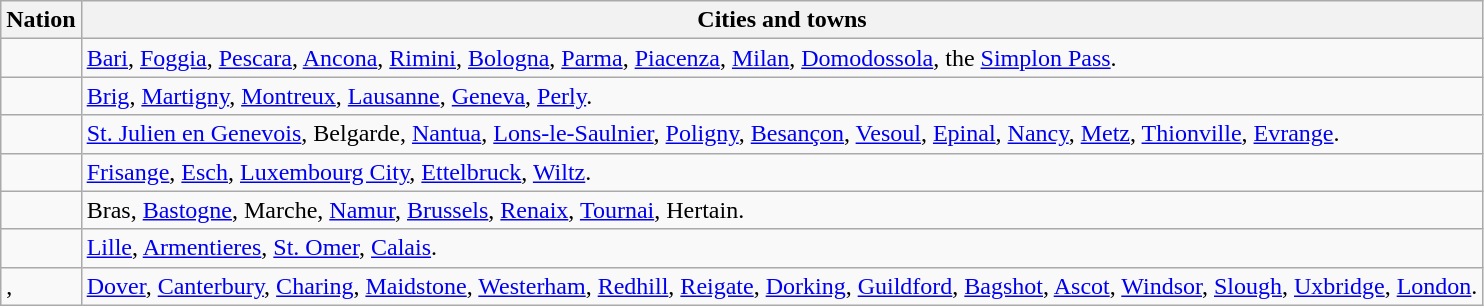<table class="wikitable">
<tr>
<th>Nation</th>
<th>Cities and towns</th>
</tr>
<tr>
<td></td>
<td><a href='#'>Bari</a>, <a href='#'>Foggia</a>, <a href='#'>Pescara</a>, <a href='#'>Ancona</a>, <a href='#'>Rimini</a>, <a href='#'>Bologna</a>, <a href='#'>Parma</a>, <a href='#'>Piacenza</a>, <a href='#'>Milan</a>, <a href='#'>Domodossola</a>, the <a href='#'>Simplon Pass</a>.</td>
</tr>
<tr>
<td></td>
<td><a href='#'>Brig</a>, <a href='#'>Martigny</a>, <a href='#'>Montreux</a>, <a href='#'>Lausanne</a>, <a href='#'>Geneva</a>, <a href='#'>Perly</a>.</td>
</tr>
<tr>
<td></td>
<td><a href='#'>St. Julien en Genevois</a>, Belgarde, <a href='#'>Nantua</a>, <a href='#'>Lons-le-Saulnier</a>, <a href='#'>Poligny</a>, <a href='#'>Besançon</a>, <a href='#'>Vesoul</a>, <a href='#'>Epinal</a>, <a href='#'>Nancy</a>, <a href='#'>Metz</a>, <a href='#'>Thionville</a>, <a href='#'>Evrange</a>.</td>
</tr>
<tr>
<td></td>
<td><a href='#'>Frisange</a>, <a href='#'>Esch</a>, <a href='#'>Luxembourg City</a>, <a href='#'>Ettelbruck</a>, <a href='#'>Wiltz</a>.</td>
</tr>
<tr>
<td></td>
<td>Bras, <a href='#'>Bastogne</a>, Marche, <a href='#'>Namur</a>, <a href='#'>Brussels</a>, <a href='#'>Renaix</a>, <a href='#'>Tournai</a>, Hertain.</td>
</tr>
<tr>
<td></td>
<td><a href='#'>Lille</a>, <a href='#'>Armentieres</a>, <a href='#'>St. Omer</a>, <a href='#'>Calais</a>.</td>
</tr>
<tr>
<td>, </td>
<td><a href='#'>Dover</a>, <a href='#'>Canterbury</a>, <a href='#'>Charing</a>, <a href='#'>Maidstone</a>, <a href='#'>Westerham</a>, <a href='#'>Redhill</a>, <a href='#'>Reigate</a>, <a href='#'>Dorking</a>, <a href='#'>Guildford</a>, <a href='#'>Bagshot</a>, <a href='#'>Ascot</a>, <a href='#'>Windsor</a>, <a href='#'>Slough</a>, <a href='#'>Uxbridge</a>, <a href='#'>London</a>.</td>
</tr>
</table>
